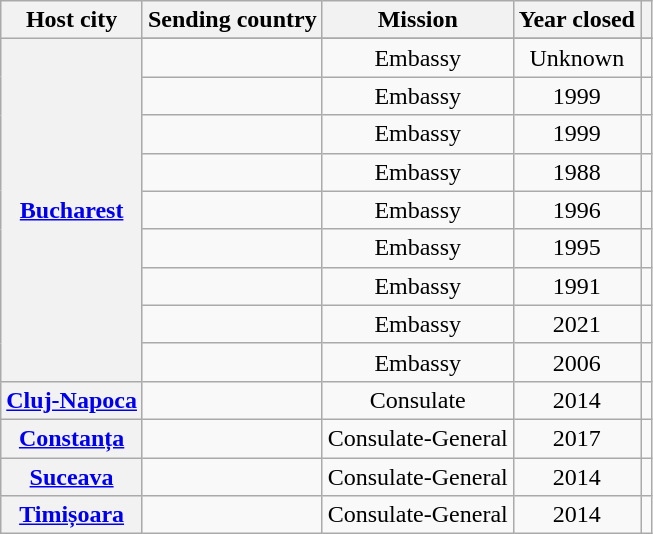<table class="wikitable plainrowheaders">
<tr>
<th scope="col">Host city</th>
<th scope="col">Sending country</th>
<th scope="col">Mission</th>
<th scope="col">Year closed</th>
<th scope="col"></th>
</tr>
<tr>
<th rowspan="10"><a href='#'>Bucharest</a></th>
</tr>
<tr>
<td></td>
<td style="text-align:center;">Embassy</td>
<td style="text-align:center;">Unknown</td>
<td style="text-align:center;"></td>
</tr>
<tr>
<td></td>
<td style="text-align:center;">Embassy</td>
<td style="text-align:center;">1999</td>
<td style="text-align:center;"></td>
</tr>
<tr>
<td></td>
<td style="text-align:center;">Embassy</td>
<td style="text-align:center;">1999</td>
<td style="text-align:center;"></td>
</tr>
<tr>
<td></td>
<td style="text-align:center;">Embassy</td>
<td style="text-align:center;">1988</td>
<td style="text-align:center;"></td>
</tr>
<tr>
<td></td>
<td style="text-align:center;">Embassy</td>
<td style="text-align:center;">1996</td>
<td style="text-align:center;"></td>
</tr>
<tr>
<td></td>
<td style="text-align:center;">Embassy</td>
<td style="text-align:center;">1995</td>
<td style="text-align:center;"></td>
</tr>
<tr>
<td></td>
<td style="text-align:center;">Embassy</td>
<td style="text-align:center;">1991</td>
<td style="text-align:center;"></td>
</tr>
<tr>
<td></td>
<td style="text-align:center;">Embassy</td>
<td style="text-align:center;">2021</td>
<td style="text-align:center;"></td>
</tr>
<tr>
<td></td>
<td style="text-align:center;">Embassy</td>
<td style="text-align:center;">2006</td>
<td style="text-align:center;"></td>
</tr>
<tr>
<th><a href='#'>Cluj-Napoca</a></th>
<td></td>
<td style="text-align:center;">Consulate</td>
<td style="text-align:center;">2014</td>
<td style="text-align:center;"></td>
</tr>
<tr>
<th><a href='#'>Constanța</a></th>
<td></td>
<td style="text-align:center;">Consulate-General</td>
<td style="text-align:center;">2017</td>
<td style="text-align:center;"></td>
</tr>
<tr>
<th><a href='#'>Suceava</a></th>
<td></td>
<td style="text-align:center;">Consulate-General</td>
<td style="text-align:center;">2014</td>
<td style="text-align:center;"></td>
</tr>
<tr>
<th><a href='#'>Timișoara</a></th>
<td></td>
<td style="text-align:center;">Consulate-General</td>
<td style="text-align:center;">2014</td>
<td style="text-align:center;"></td>
</tr>
</table>
